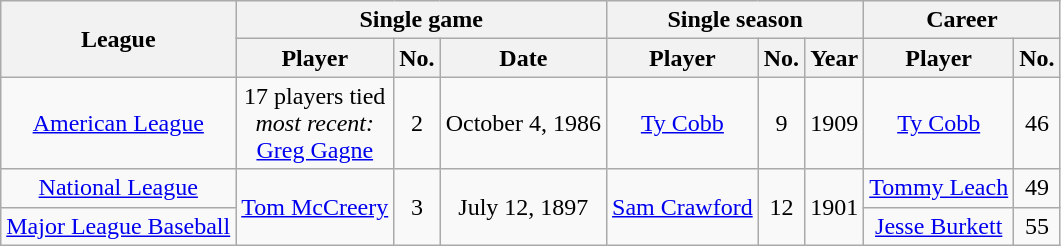<table class="wikitable" style="text-align:center;">
<tr>
<th rowspan=2>League</th>
<th colspan=3>Single game</th>
<th colspan=3>Single season</th>
<th colspan=2>Career</th>
</tr>
<tr>
<th>Player</th>
<th>No.</th>
<th>Date</th>
<th>Player</th>
<th>No.</th>
<th>Year</th>
<th>Player</th>
<th>No.</th>
</tr>
<tr>
<td><a href='#'>American League</a></td>
<td>17 players tied<br><em>most recent:</em><br><a href='#'>Greg Gagne</a></td>
<td>2</td>
<td>October 4, 1986</td>
<td><a href='#'>Ty Cobb</a></td>
<td>9</td>
<td>1909</td>
<td><a href='#'>Ty Cobb</a></td>
<td>46</td>
</tr>
<tr>
<td><a href='#'>National League</a></td>
<td rowspan=2><a href='#'>Tom McCreery</a></td>
<td rowspan=2>3</td>
<td rowspan=2>July 12, 1897</td>
<td rowspan=2><a href='#'>Sam Crawford</a></td>
<td rowspan=2>12</td>
<td rowspan=2>1901</td>
<td><a href='#'>Tommy Leach</a></td>
<td>49</td>
</tr>
<tr>
<td><a href='#'>Major League Baseball</a></td>
<td><a href='#'>Jesse Burkett</a></td>
<td>55</td>
</tr>
</table>
